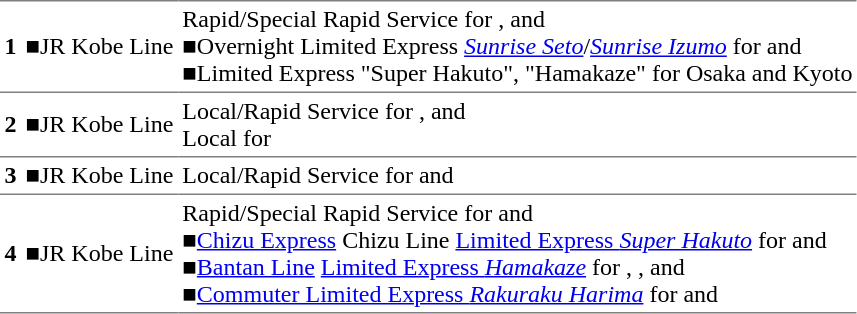<table border="1" cellspacing="0" cellpadding="3" frame="hsides" rules="rows">
<tr>
<th>1</th>
<td><span>■</span>JR Kobe Line</td>
<td>Rapid/Special Rapid Service for ,  and <br><span>■</span>Overnight Limited Express <em><a href='#'>Sunrise Seto</a></em>/<em><a href='#'>Sunrise Izumo</a></em> for  and <br><span>■</span>Limited Express "Super Hakuto", "Hamakaze" for Osaka and Kyoto</td>
</tr>
<tr>
<th>2</th>
<td><span>■</span>JR Kobe Line</td>
<td>Local/Rapid Service for ,  and <br>Local for </td>
</tr>
<tr>
<th>3</th>
<td><span>■</span>JR Kobe Line</td>
<td>Local/Rapid Service for  and </td>
</tr>
<tr>
<th>4</th>
<td><span>■</span>JR Kobe Line</td>
<td>Rapid/Special Rapid Service for  and <br><span>■</span><a href='#'>Chizu Express</a> Chizu Line <a href='#'>Limited Express <em>Super Hakuto</em></a> for  and <br><span>■</span><a href='#'>Bantan Line</a> <a href='#'>Limited Express <em>Hamakaze</em></a> for , , and <br><span>■</span><a href='#'>Commuter Limited Express <em>Rakuraku Harima</em></a> for  and </td>
</tr>
</table>
